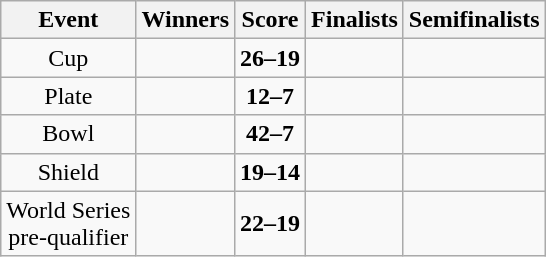<table class="wikitable" style="text-align: center">
<tr>
<th>Event</th>
<th>Winners</th>
<th>Score</th>
<th>Finalists</th>
<th>Semifinalists</th>
</tr>
<tr>
<td>Cup</td>
<td align=left><strong></strong></td>
<td><strong>26–19</strong></td>
<td align=left></td>
<td align=left><br></td>
</tr>
<tr>
<td>Plate</td>
<td align=left><strong></strong></td>
<td><strong>12–7</strong></td>
<td align=left></td>
<td align=left><br></td>
</tr>
<tr>
<td>Bowl</td>
<td align=left><strong></strong></td>
<td><strong>42–7</strong></td>
<td align=left></td>
<td align=left><br></td>
</tr>
<tr>
<td>Shield</td>
<td align=left><strong></strong></td>
<td><strong>19–14</strong></td>
<td align=left></td>
<td align=left><br></td>
</tr>
<tr>
<td>World Series<br>pre-qualifier</td>
<td align=left><strong></strong></td>
<td><strong>22–19</strong></td>
<td align=left></td>
<td align=left><br></td>
</tr>
</table>
